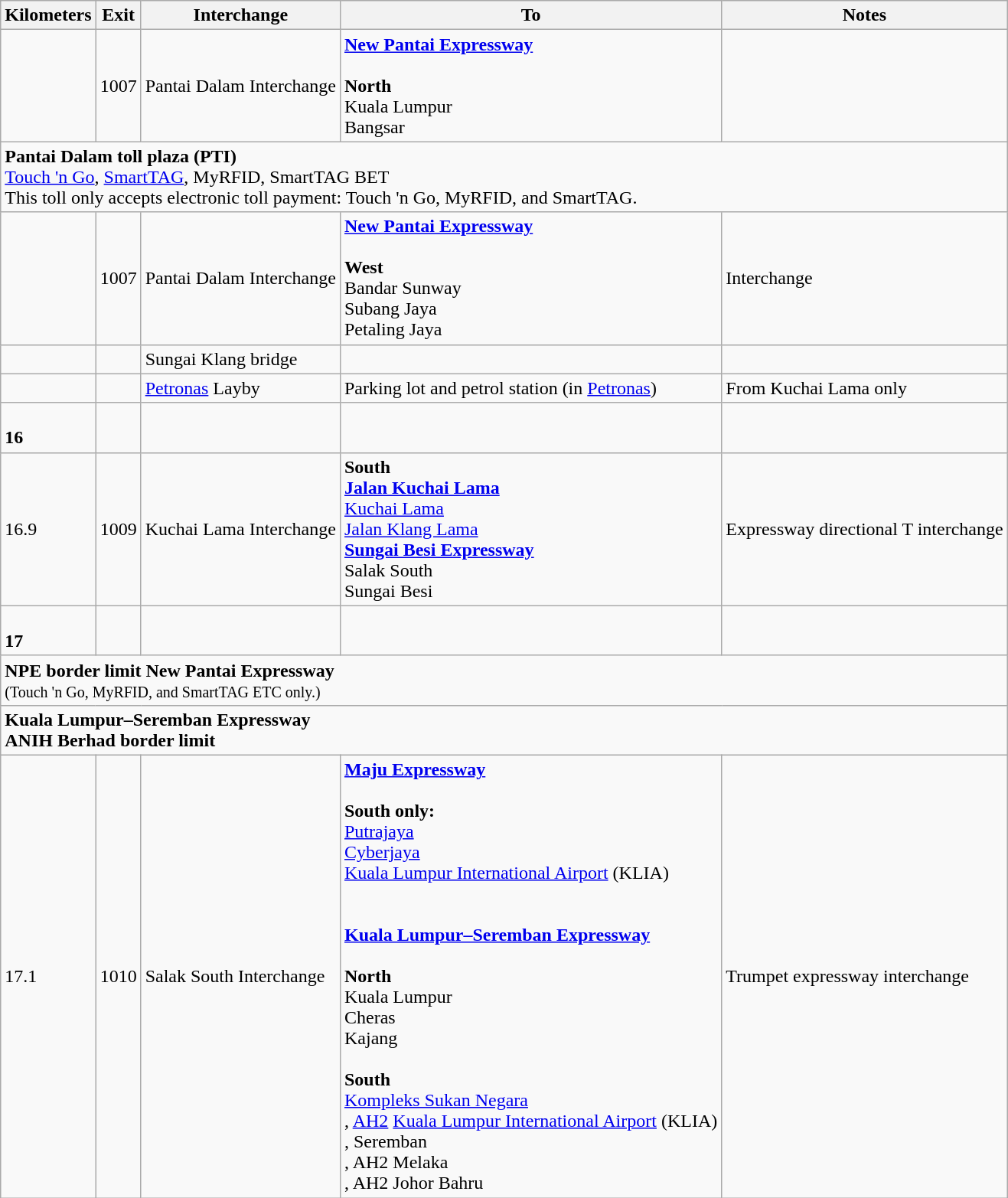<table class="wikitable">
<tr>
<th>Kilometers</th>
<th>Exit</th>
<th>Interchange</th>
<th>To</th>
<th>Notes</th>
</tr>
<tr>
<td></td>
<td>1007</td>
<td>Pantai Dalam Interchange</td>
<td> <strong><a href='#'>New Pantai Expressway</a></strong><br><br><strong>North</strong><br>Kuala Lumpur<br>Bangsar</td>
<td></td>
</tr>
<tr>
<td style="width:600px" colspan="6" style="text-align:center;;"><strong><span>Pantai Dalam toll plaza (PTI)<br></span></strong><a href='#'>Touch 'n Go</a>, <a href='#'>SmartTAG</a>, MyRFID, SmartTAG BET        <strong><span><br></span></strong><span>This toll only accepts electronic toll payment: Touch 'n Go, MyRFID, and SmartTAG.</span></td>
</tr>
<tr>
<td></td>
<td>1007</td>
<td>Pantai Dalam Interchange</td>
<td> <strong><a href='#'>New Pantai Expressway</a></strong><br><br><strong>West</strong><br>Bandar Sunway<br>Subang Jaya<br>Petaling Jaya</td>
<td>Interchange</td>
</tr>
<tr>
<td></td>
<td></td>
<td>Sungai Klang bridge</td>
<td></td>
<td></td>
</tr>
<tr>
<td></td>
<td></td>
<td> <a href='#'>Petronas</a> Layby</td>
<td>Parking lot and petrol station (in <a href='#'>Petronas</a>)</td>
<td>From Kuchai Lama only</td>
</tr>
<tr>
<td><br><strong>16</strong></td>
<td></td>
<td></td>
<td></td>
<td></td>
</tr>
<tr>
<td>16.9</td>
<td>1009</td>
<td>Kuchai Lama Interchange</td>
<td><strong>South</strong><br><strong><a href='#'>Jalan Kuchai Lama</a></strong><br><a href='#'>Kuchai Lama</a><br> <a href='#'>Jalan Klang Lama</a><br> <strong><a href='#'>Sungai Besi Expressway</a></strong><br>Salak South<br>Sungai Besi</td>
<td>Expressway directional T interchange</td>
</tr>
<tr>
<td><br><strong>17</strong></td>
<td></td>
<td></td>
<td></td>
<td></td>
</tr>
<tr>
<td style="width:600px" colspan="6" style="text-align:center;"><strong><span>NPE border limit</span></strong> <span><strong> New Pantai Expressway<br></strong><small>(Touch 'n Go, MyRFID, and SmartTAG ETC only.)</small></span></td>
</tr>
<tr>
<td style="width:600px" colspan="6" style="text-align:center; "><strong><span></span></strong> <span><strong> Kuala Lumpur–Seremban Expressway<br>ANIH Berhad border limit</strong></span></td>
</tr>
<tr>
<td>17.1</td>
<td>1010</td>
<td>Salak South Interchange</td>
<td> <strong><a href='#'>Maju Expressway</a></strong><br><br><strong>South only:</strong><br><a href='#'>Putrajaya</a><br><a href='#'>Cyberjaya</a><br><a href='#'>Kuala Lumpur International Airport</a> (KLIA) <br><br><br> <strong><a href='#'>Kuala Lumpur–Seremban Expressway</a></strong><br><br><strong>North</strong><br> Kuala Lumpur<br> Cheras<br>  Kajang<br><br><strong>South</strong><br> <a href='#'>Kompleks Sukan Negara</a><br>, <a href='#'>AH2</a> <a href='#'>Kuala Lumpur International Airport</a> (KLIA) <br>, Seremban<br>, AH2 Melaka<br>, AH2 Johor Bahru</td>
<td>Trumpet expressway interchange</td>
</tr>
</table>
